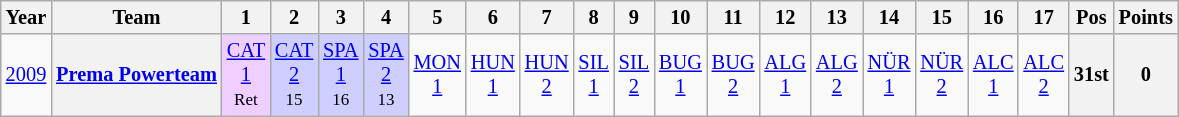<table class="wikitable" style="text-align:center; font-size:85%">
<tr>
<th>Year</th>
<th>Team</th>
<th>1</th>
<th>2</th>
<th>3</th>
<th>4</th>
<th>5</th>
<th>6</th>
<th>7</th>
<th>8</th>
<th>9</th>
<th>10</th>
<th>11</th>
<th>12</th>
<th>13</th>
<th>14</th>
<th>15</th>
<th>16</th>
<th>17</th>
<th>Pos</th>
<th>Points</th>
</tr>
<tr>
<td><a href='#'>2009</a></td>
<th nowrap><a href='#'>Prema Powerteam</a></th>
<td style="background:#EFCFFF;"><a href='#'>CAT<br>1</a><br><small>Ret</small></td>
<td style="background:#CFCFFF;"><a href='#'>CAT<br>2</a><br><small>15</small></td>
<td style="background:#CFCFFF;"><a href='#'>SPA<br>1</a><br><small>16</small></td>
<td style="background:#CFCFFF;"><a href='#'>SPA<br>2</a><br><small>13</small></td>
<td><a href='#'>MON<br>1</a></td>
<td><a href='#'>HUN<br>1</a></td>
<td><a href='#'>HUN<br>2</a></td>
<td><a href='#'>SIL<br>1</a></td>
<td><a href='#'>SIL<br>2</a></td>
<td><a href='#'>BUG<br>1</a></td>
<td><a href='#'>BUG<br>2</a></td>
<td><a href='#'>ALG<br>1</a></td>
<td><a href='#'>ALG<br>2</a></td>
<td><a href='#'>NÜR<br>1</a></td>
<td><a href='#'>NÜR<br>2</a></td>
<td><a href='#'>ALC<br>1</a></td>
<td><a href='#'>ALC<br>2</a></td>
<th>31st</th>
<th>0</th>
</tr>
</table>
